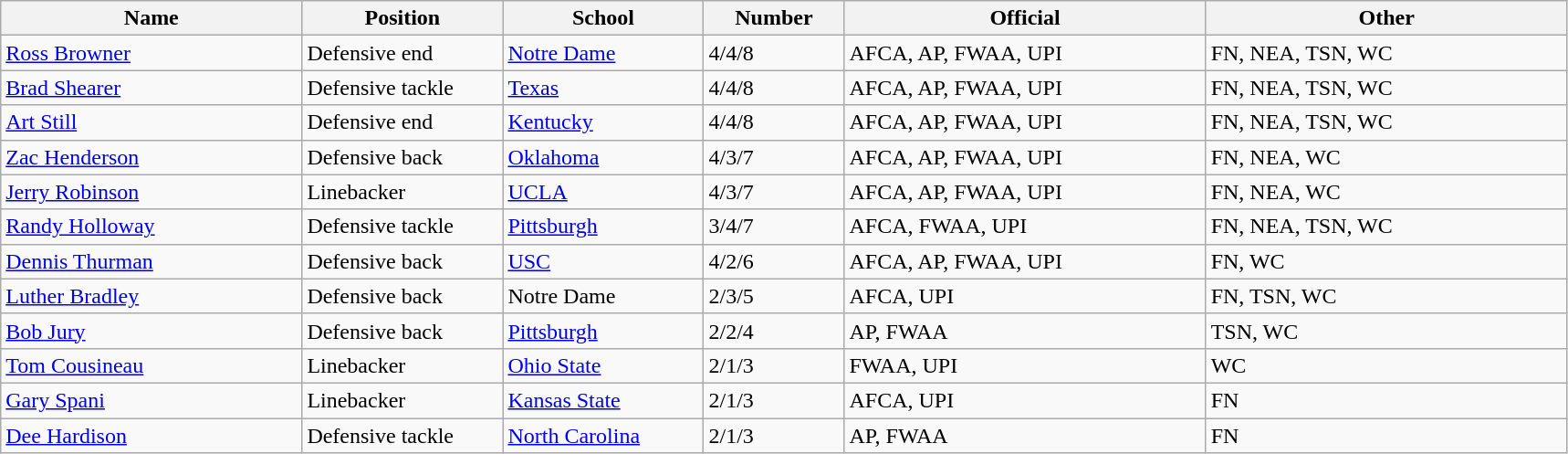<table class="wikitable sortable">
<tr>
<th bgcolor="#DDDDFF" width="15%">Name</th>
<th bgcolor="#DDDDFF" width="10%">Position</th>
<th bgcolor="#DDDDFF" width="10%">School</th>
<th bgcolor="#DDDDFF" width="7%">Number</th>
<th bgcolor="#DDDDFF" width="18%">Official</th>
<th bgcolor="#DDDDFF" width="18%">Other</th>
</tr>
<tr align="left">
<td><a href='#'>Ross Browner</a></td>
<td>Defensive end</td>
<td><a href='#'>Notre Dame</a></td>
<td>4/4/8</td>
<td>AFCA, AP, FWAA, UPI</td>
<td>FN, NEA, TSN, WC</td>
</tr>
<tr align="left">
<td><a href='#'>Brad Shearer</a></td>
<td>Defensive tackle</td>
<td><a href='#'>Texas</a></td>
<td>4/4/8</td>
<td>AFCA, AP, FWAA, UPI</td>
<td>FN, NEA, TSN, WC</td>
</tr>
<tr align="left">
<td><a href='#'>Art Still</a></td>
<td>Defensive end</td>
<td><a href='#'>Kentucky</a></td>
<td>4/4/8</td>
<td>AFCA, AP, FWAA, UPI</td>
<td>FN, NEA, TSN, WC</td>
</tr>
<tr align="left">
<td><a href='#'>Zac Henderson</a></td>
<td>Defensive back</td>
<td><a href='#'>Oklahoma</a></td>
<td>4/3/7</td>
<td>AFCA, AP, FWAA, UPI</td>
<td>FN, NEA, WC</td>
</tr>
<tr align="left">
<td><a href='#'>Jerry Robinson</a></td>
<td>Linebacker</td>
<td><a href='#'>UCLA</a></td>
<td>4/3/7</td>
<td>AFCA, AP, FWAA, UPI</td>
<td>FN, NEA, WC</td>
</tr>
<tr align="left">
<td><a href='#'>Randy Holloway</a></td>
<td>Defensive tackle</td>
<td><a href='#'>Pittsburgh</a></td>
<td>3/4/7</td>
<td>AFCA, FWAA, UPI</td>
<td>FN, NEA, TSN, WC</td>
</tr>
<tr align="left">
<td><a href='#'>Dennis Thurman</a></td>
<td>Defensive back</td>
<td><a href='#'>USC</a></td>
<td>4/2/6</td>
<td>AFCA, AP, FWAA, UPI</td>
<td>FN, WC</td>
</tr>
<tr align="left">
<td><a href='#'>Luther Bradley</a></td>
<td>Defensive back</td>
<td>Notre Dame</td>
<td>2/3/5</td>
<td>AFCA, UPI</td>
<td>FN, TSN, WC</td>
</tr>
<tr align="left">
<td><a href='#'>Bob Jury</a></td>
<td>Defensive back</td>
<td><a href='#'>Pittsburgh</a></td>
<td>2/2/4</td>
<td>AP, FWAA</td>
<td>TSN, WC</td>
</tr>
<tr align="left">
<td><a href='#'>Tom Cousineau</a></td>
<td>Linebacker</td>
<td><a href='#'>Ohio State</a></td>
<td>2/1/3</td>
<td>FWAA, UPI</td>
<td>WC</td>
</tr>
<tr align="left">
<td><a href='#'>Gary Spani</a></td>
<td>Linebacker</td>
<td><a href='#'>Kansas State</a></td>
<td>2/1/3</td>
<td>AFCA, UPI</td>
<td>FN</td>
</tr>
<tr align="left">
<td><a href='#'>Dee Hardison</a></td>
<td>Defensive tackle</td>
<td><a href='#'>North Carolina</a></td>
<td>2/1/3</td>
<td>AP, FWAA</td>
<td>FN</td>
</tr>
</table>
